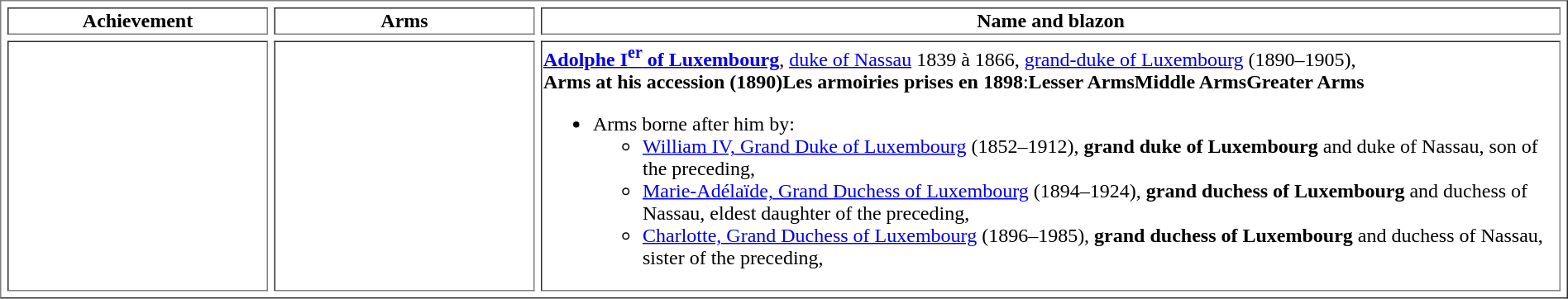<table border=1 cellspacing=5 width="100%">
<tr valign=top align=center>
<td width="206"><strong>Achievement</strong></td>
<td width="206"><strong>Arms</strong></td>
<td><strong>Name and blazon</strong></td>
</tr>
<tr valign=top>
<td align=center><br><br><br><br><br><br><br></td>
<td align=center><br> <br><br></td>
<td><strong><a href='#'>Adolphe I<sup>er</sup> of Luxembourg</a></strong>, <a href='#'>duke of Nassau</a> 1839 à 1866, <a href='#'>grand-duke of Luxembourg</a> (1890–1905),<br><strong>Arms at his accession (1890)</strong><strong>Les armoiries prises en 1898</strong>:<strong>Lesser Arms</strong><strong>Middle Arms</strong><strong>Greater Arms</strong><ul><li>Arms borne after him by:<ul><li><a href='#'>William IV, Grand Duke of Luxembourg</a> (1852–1912), <strong>grand duke of Luxembourg</strong> and duke of Nassau, son of the preceding,</li><li><a href='#'>Marie-Adélaïde, Grand Duchess of Luxembourg</a> (1894–1924), <strong>grand duchess of Luxembourg</strong> and duchess of Nassau, eldest daughter of the preceding,</li><li><a href='#'>Charlotte, Grand Duchess of Luxembourg</a> (1896–1985), <strong>grand duchess of Luxembourg</strong> and duchess of Nassau, sister of the preceding,</li></ul></li></ul></td>
</tr>
</table>
